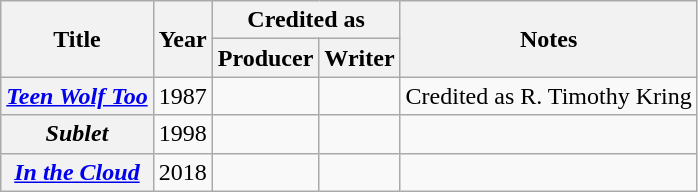<table class="wikitable plainrowheaders sortable">
<tr>
<th rowspan="2" scope="col">Title</th>
<th rowspan="2" scope="col">Year</th>
<th colspan="2" scope="col">Credited as</th>
<th rowspan="2" scope="col" class="unsortable">Notes</th>
</tr>
<tr>
<th>Producer</th>
<th>Writer</th>
</tr>
<tr>
<th scope=row><em><a href='#'>Teen Wolf Too</a></em></th>
<td>1987</td>
<td></td>
<td></td>
<td>Credited as R. Timothy Kring</td>
</tr>
<tr>
<th scope=row><em>Sublet</em></th>
<td>1998</td>
<td></td>
<td></td>
<td></td>
</tr>
<tr>
<th scope=row><em><a href='#'>In the Cloud</a></em></th>
<td>2018</td>
<td></td>
<td></td>
<td></td>
</tr>
</table>
